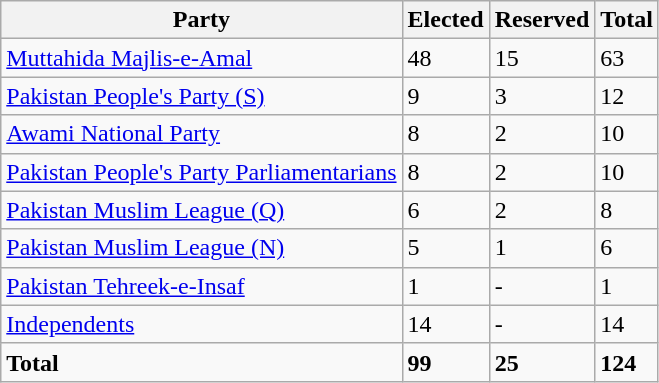<table class="wikitable">
<tr>
<th>Party</th>
<th>Elected</th>
<th>Reserved</th>
<th>Total</th>
</tr>
<tr>
<td><a href='#'>Muttahida Majlis-e-Amal</a></td>
<td>48</td>
<td>15</td>
<td>63</td>
</tr>
<tr>
<td><a href='#'>Pakistan People's Party (S)</a></td>
<td>9</td>
<td>3</td>
<td>12</td>
</tr>
<tr>
<td><a href='#'>Awami National Party</a></td>
<td>8</td>
<td>2</td>
<td>10</td>
</tr>
<tr>
<td><a href='#'>Pakistan People's Party Parliamentarians</a></td>
<td>8</td>
<td>2</td>
<td>10</td>
</tr>
<tr>
<td><a href='#'>Pakistan Muslim League (Q)</a></td>
<td>6</td>
<td>2</td>
<td>8</td>
</tr>
<tr>
<td><a href='#'>Pakistan Muslim League (N)</a></td>
<td>5</td>
<td>1</td>
<td>6</td>
</tr>
<tr>
<td><a href='#'>Pakistan Tehreek-e-Insaf</a></td>
<td>1</td>
<td>-</td>
<td>1</td>
</tr>
<tr>
<td><a href='#'>Independents</a></td>
<td>14</td>
<td>-</td>
<td>14</td>
</tr>
<tr>
<td><strong>Total</strong></td>
<td><strong>99</strong></td>
<td><strong>25</strong></td>
<td><strong>124</strong></td>
</tr>
</table>
